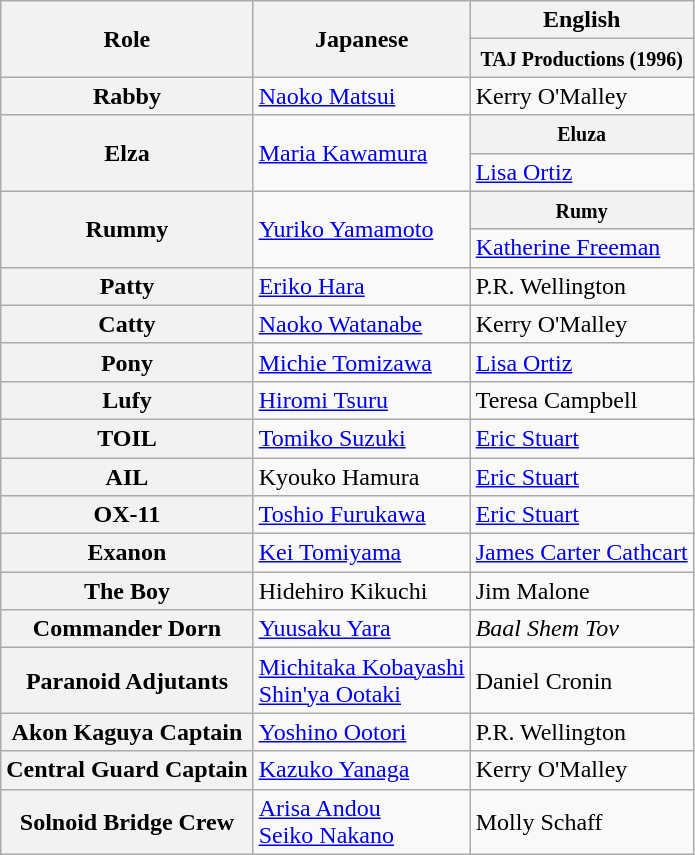<table class="wikitable mw-collapsible mw-collapsed">
<tr>
<th rowspan="2">Role</th>
<th rowspan="2">Japanese</th>
<th>English</th>
</tr>
<tr>
<th><small>TAJ Productions (1996)</small></th>
</tr>
<tr>
<th>Rabby</th>
<td><a href='#'>Naoko Matsui</a></td>
<td>Kerry O'Malley</td>
</tr>
<tr>
<th rowspan="2">Elza</th>
<td rowspan="2"><a href='#'>Maria Kawamura</a></td>
<th><small>Eluza</small></th>
</tr>
<tr>
<td><a href='#'>Lisa Ortiz</a></td>
</tr>
<tr>
<th rowspan="2">Rummy</th>
<td rowspan="2"><a href='#'>Yuriko Yamamoto</a></td>
<th><small>Rumy</small></th>
</tr>
<tr>
<td><a href='#'>Katherine Freeman</a></td>
</tr>
<tr>
<th>Patty</th>
<td><a href='#'>Eriko Hara</a></td>
<td>P.R. Wellington</td>
</tr>
<tr>
<th>Catty</th>
<td><a href='#'>Naoko Watanabe</a></td>
<td>Kerry O'Malley</td>
</tr>
<tr>
<th>Pony</th>
<td><a href='#'>Michie Tomizawa</a></td>
<td><a href='#'>Lisa Ortiz</a></td>
</tr>
<tr>
<th>Lufy</th>
<td><a href='#'>Hiromi Tsuru</a></td>
<td>Teresa Campbell</td>
</tr>
<tr>
<th>TOIL</th>
<td><a href='#'>Tomiko Suzuki</a></td>
<td><a href='#'>Eric Stuart</a></td>
</tr>
<tr>
<th>AIL</th>
<td>Kyouko Hamura</td>
<td><a href='#'>Eric Stuart</a></td>
</tr>
<tr>
<th>OX-11</th>
<td><a href='#'>Toshio Furukawa</a></td>
<td><a href='#'>Eric Stuart</a></td>
</tr>
<tr>
<th>Exanon</th>
<td><a href='#'>Kei Tomiyama</a></td>
<td><a href='#'>James Carter Cathcart</a></td>
</tr>
<tr>
<th>The Boy</th>
<td>Hidehiro Kikuchi</td>
<td>Jim Malone</td>
</tr>
<tr>
<th>Commander Dorn</th>
<td><a href='#'>Yuusaku Yara</a></td>
<td><em>Baal Shem Tov</em></td>
</tr>
<tr>
<th>Paranoid Adjutants</th>
<td><a href='#'>Michitaka Kobayashi</a><br><a href='#'>Shin'ya Ootaki</a></td>
<td>Daniel Cronin</td>
</tr>
<tr>
<th>Akon Kaguya Captain</th>
<td><a href='#'>Yoshino Ootori</a></td>
<td>P.R. Wellington</td>
</tr>
<tr>
<th>Central Guard Captain</th>
<td><a href='#'>Kazuko Yanaga</a></td>
<td>Kerry O'Malley</td>
</tr>
<tr>
<th>Solnoid Bridge Crew</th>
<td><a href='#'>Arisa Andou</a><br><a href='#'>Seiko Nakano</a></td>
<td>Molly Schaff</td>
</tr>
</table>
